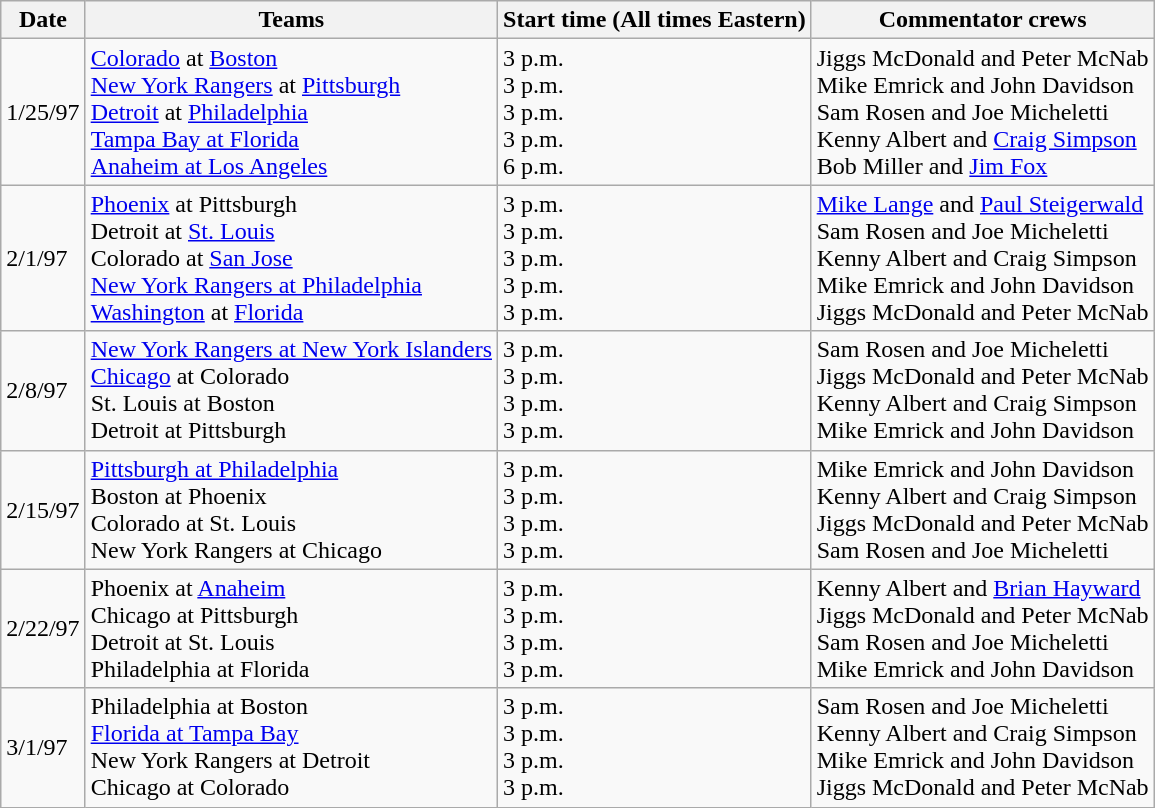<table class="wikitable">
<tr>
<th>Date</th>
<th>Teams</th>
<th>Start time (All times Eastern)</th>
<th>Commentator crews</th>
</tr>
<tr>
<td>1/25/97</td>
<td><a href='#'>Colorado</a> at <a href='#'>Boston</a><br><a href='#'>New York Rangers</a> at <a href='#'>Pittsburgh</a><br><a href='#'>Detroit</a> at <a href='#'>Philadelphia</a><br><a href='#'>Tampa Bay at Florida</a><br><a href='#'>Anaheim at Los Angeles</a></td>
<td>3 p.m.<br>3 p.m.<br>3 p.m.<br>3 p.m.<br>6 p.m.</td>
<td>Jiggs McDonald and Peter McNab<br>Mike Emrick and John Davidson<br>Sam Rosen and Joe Micheletti<br>Kenny Albert and <a href='#'>Craig Simpson</a><br>Bob Miller and <a href='#'>Jim Fox</a></td>
</tr>
<tr>
<td>2/1/97</td>
<td><a href='#'>Phoenix</a> at Pittsburgh<br>Detroit at <a href='#'>St. Louis</a><br>Colorado at <a href='#'>San Jose</a><br><a href='#'>New York Rangers at Philadelphia</a><br><a href='#'>Washington</a> at <a href='#'>Florida</a></td>
<td>3 p.m.<br>3 p.m.<br>3 p.m.<br>3 p.m.<br>3 p.m.</td>
<td><a href='#'>Mike Lange</a> and <a href='#'>Paul Steigerwald</a><br>Sam Rosen and Joe Micheletti<br>Kenny Albert and Craig Simpson<br>Mike Emrick and John Davidson<br>Jiggs McDonald and Peter McNab</td>
</tr>
<tr>
<td>2/8/97</td>
<td><a href='#'>New York Rangers at New York Islanders</a><br><a href='#'>Chicago</a> at Colorado<br>St. Louis at Boston<br>Detroit at Pittsburgh</td>
<td>3 p.m.<br>3 p.m.<br>3 p.m.<br>3 p.m.</td>
<td>Sam Rosen and Joe Micheletti<br>Jiggs McDonald and Peter McNab<br>Kenny Albert and Craig Simpson<br>Mike Emrick and John Davidson</td>
</tr>
<tr>
<td>2/15/97</td>
<td><a href='#'>Pittsburgh at Philadelphia</a><br>Boston at Phoenix<br>Colorado at St. Louis<br>New York Rangers at Chicago</td>
<td>3 p.m.<br>3 p.m.<br>3 p.m.<br>3 p.m.</td>
<td>Mike Emrick and John Davidson<br>Kenny Albert and Craig Simpson<br>Jiggs McDonald and Peter McNab<br>Sam Rosen and Joe Micheletti</td>
</tr>
<tr>
<td>2/22/97</td>
<td>Phoenix at <a href='#'>Anaheim</a><br>Chicago at Pittsburgh<br>Detroit at St. Louis<br>Philadelphia at Florida</td>
<td>3 p.m.<br>3 p.m.<br>3 p.m.<br>3 p.m.</td>
<td>Kenny Albert and <a href='#'>Brian Hayward</a><br>Jiggs McDonald and Peter McNab<br>Sam Rosen and Joe Micheletti<br>Mike Emrick and John Davidson</td>
</tr>
<tr>
<td>3/1/97</td>
<td>Philadelphia at Boston<br><a href='#'>Florida at Tampa Bay</a><br>New York Rangers at Detroit<br>Chicago at Colorado</td>
<td>3 p.m.<br>3 p.m.<br>3 p.m.<br>3 p.m.</td>
<td>Sam Rosen and Joe Micheletti<br>Kenny Albert and Craig Simpson<br>Mike Emrick and John Davidson<br>Jiggs McDonald and Peter McNab</td>
</tr>
</table>
